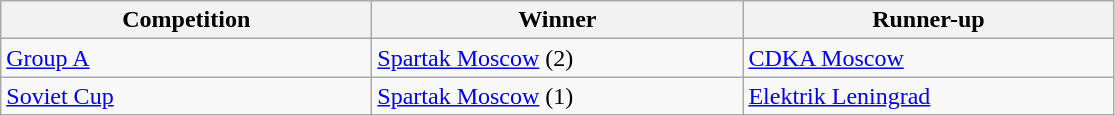<table class="wikitable">
<tr>
<th style="width:15em">Competition</th>
<th style="width:15em">Winner</th>
<th style="width:15em">Runner-up</th>
</tr>
<tr>
<td><a href='#'>Group A</a></td>
<td><a href='#'>Spartak Moscow</a> (2)</td>
<td><a href='#'>CDKA Moscow</a></td>
</tr>
<tr>
<td><a href='#'>Soviet Cup</a></td>
<td><a href='#'>Spartak Moscow</a> (1)</td>
<td><a href='#'>Elektrik Leningrad</a></td>
</tr>
</table>
